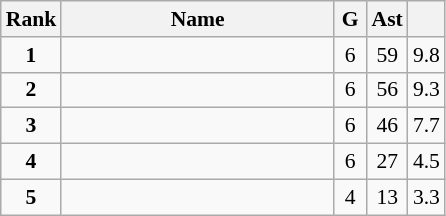<table class="wikitable" style="text-align:center; font-size:90%;">
<tr>
<th width=10px>Rank</th>
<th width=175px>Name</th>
<th width=15px>G</th>
<th width=10px>Ast</th>
<th width=10px></th>
</tr>
<tr>
<td><strong>1</strong></td>
<td align=left><strong></strong></td>
<td>6</td>
<td>59</td>
<td>9.8</td>
</tr>
<tr>
<td><strong>2</strong></td>
<td align=left></td>
<td>6</td>
<td>56</td>
<td>9.3</td>
</tr>
<tr>
<td><strong>3</strong></td>
<td align=left></td>
<td>6</td>
<td>46</td>
<td>7.7</td>
</tr>
<tr>
<td><strong>4</strong></td>
<td align=left></td>
<td>6</td>
<td>27</td>
<td>4.5</td>
</tr>
<tr>
<td><strong>5</strong></td>
<td align=left></td>
<td>4</td>
<td>13</td>
<td>3.3</td>
</tr>
</table>
